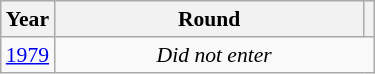<table class="wikitable" style="text-align: center; font-size:90%">
<tr>
<th>Year</th>
<th style="width:200px">Round</th>
<th></th>
</tr>
<tr>
<td><a href='#'>1979</a></td>
<td colspan="2"><em>Did not enter</em></td>
</tr>
</table>
